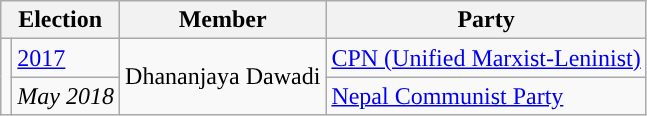<table class="wikitable">
<tr>
<th colspan="2">Election</th>
<th>Member</th>
<th>Party</th>
</tr>
<tr>
<td rowspan="2" style="background-color:"></td>
<td><a href='#'>2017</a></td>
<td rowspan="2">Dhananjaya Dawadi</td>
<td><a href='#'>CPN (Unified Marxist-Leninist)</a></td>
</tr>
<tr>
<td><em>May 2018</em></td>
<td><a href='#'>Nepal Communist Party</a></td>
</tr>
</table>
